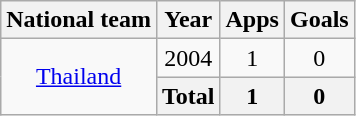<table class="wikitable" style="text-align:center">
<tr>
<th>National team</th>
<th>Year</th>
<th>Apps</th>
<th>Goals</th>
</tr>
<tr>
<td rowspan="5" valign="center"><a href='#'>Thailand</a></td>
<td>2004</td>
<td>1</td>
<td>0</td>
</tr>
<tr>
<th>Total</th>
<th>1</th>
<th>0</th>
</tr>
</table>
